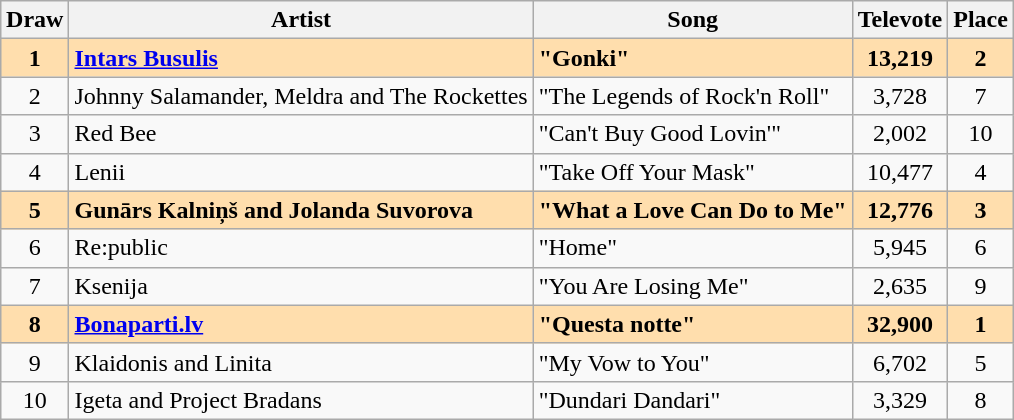<table class="sortable wikitable" style="margin: 1em auto 1em auto; text-align:center;">
<tr>
<th>Draw</th>
<th>Artist</th>
<th>Song</th>
<th>Televote</th>
<th>Place</th>
</tr>
<tr style="font-weight:bold; background:navajowhite;">
<td>1</td>
<td align="left"><a href='#'>Intars Busulis</a></td>
<td align="left">"Gonki"</td>
<td>13,219</td>
<td>2</td>
</tr>
<tr>
<td>2</td>
<td align="left">Johnny Salamander, Meldra and The Rockettes</td>
<td align="left">"The Legends of Rock'n Roll"</td>
<td>3,728</td>
<td>7</td>
</tr>
<tr>
<td>3</td>
<td align="left">Red Bee</td>
<td align="left">"Can't Buy Good Lovin'"</td>
<td>2,002</td>
<td>10</td>
</tr>
<tr>
<td>4</td>
<td align="left">Lenii</td>
<td align="left">"Take Off Your Mask"</td>
<td>10,477</td>
<td>4</td>
</tr>
<tr style="font-weight:bold;background:navajowhite;">
<td>5</td>
<td align="left">Gunārs Kalniņš and Jolanda Suvorova</td>
<td align="left">"What a Love Can Do to Me"</td>
<td>12,776</td>
<td>3</td>
</tr>
<tr>
<td>6</td>
<td align="left">Re:public</td>
<td align="left">"Home"</td>
<td>5,945</td>
<td>6</td>
</tr>
<tr>
<td>7</td>
<td align="left">Ksenija</td>
<td align="left">"You Are Losing Me"</td>
<td>2,635</td>
<td>9</td>
</tr>
<tr style="font-weight:bold; background:navajowhite;">
<td>8</td>
<td align="left"><a href='#'>Bonaparti.lv</a></td>
<td align="left">"Questa notte"</td>
<td>32,900</td>
<td>1</td>
</tr>
<tr>
<td>9</td>
<td align="left">Klaidonis and Linita</td>
<td align="left">"My Vow to You"</td>
<td>6,702</td>
<td>5</td>
</tr>
<tr>
<td>10</td>
<td align="left">Igeta and Project Bradans</td>
<td align="left">"Dundari Dandari"</td>
<td>3,329</td>
<td>8</td>
</tr>
</table>
